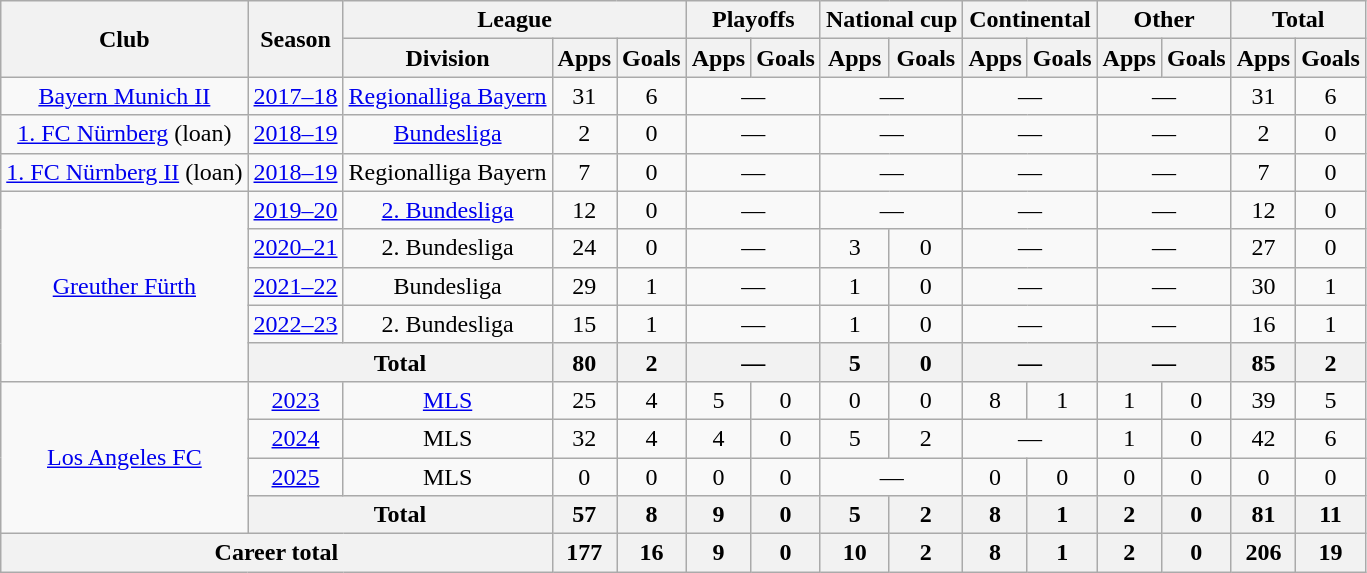<table class="wikitable" style="text-align:center">
<tr>
<th rowspan="2">Club</th>
<th rowspan="2">Season</th>
<th colspan="3">League</th>
<th colspan="2">Playoffs</th>
<th colspan="2">National cup</th>
<th colspan="2">Continental</th>
<th colspan="2">Other</th>
<th colspan="2">Total</th>
</tr>
<tr>
<th>Division</th>
<th>Apps</th>
<th>Goals</th>
<th>Apps</th>
<th>Goals</th>
<th>Apps</th>
<th>Goals</th>
<th>Apps</th>
<th>Goals</th>
<th>Apps</th>
<th>Goals</th>
<th>Apps</th>
<th>Goals</th>
</tr>
<tr>
<td><a href='#'>Bayern Munich II</a></td>
<td><a href='#'>2017–18</a></td>
<td><a href='#'>Regionalliga Bayern</a></td>
<td>31</td>
<td>6</td>
<td colspan="2">—</td>
<td colspan="2">—</td>
<td colspan="2">—</td>
<td colspan="2">—</td>
<td>31</td>
<td>6</td>
</tr>
<tr>
<td><a href='#'>1. FC Nürnberg</a> (loan)</td>
<td><a href='#'>2018–19</a></td>
<td><a href='#'>Bundesliga</a></td>
<td>2</td>
<td>0</td>
<td colspan="2">—</td>
<td colspan="2">—</td>
<td colspan="2">—</td>
<td colspan="2">—</td>
<td>2</td>
<td>0</td>
</tr>
<tr>
<td><a href='#'>1. FC Nürnberg II</a> (loan)</td>
<td><a href='#'>2018–19</a></td>
<td>Regionalliga Bayern</td>
<td>7</td>
<td>0</td>
<td colspan="2">—</td>
<td colspan="2">—</td>
<td colspan="2">—</td>
<td colspan="2">—</td>
<td>7</td>
<td>0</td>
</tr>
<tr>
<td rowspan="5"><a href='#'>Greuther Fürth</a></td>
<td><a href='#'>2019–20</a></td>
<td><a href='#'>2. Bundesliga</a></td>
<td>12</td>
<td>0</td>
<td colspan="2">—</td>
<td colspan="2">—</td>
<td colspan="2">—</td>
<td colspan="2">—</td>
<td>12</td>
<td>0</td>
</tr>
<tr>
<td><a href='#'>2020–21</a></td>
<td>2. Bundesliga</td>
<td>24</td>
<td>0</td>
<td colspan="2">—</td>
<td>3</td>
<td>0</td>
<td colspan="2">—</td>
<td colspan="2">—</td>
<td>27</td>
<td>0</td>
</tr>
<tr>
<td><a href='#'>2021–22</a></td>
<td>Bundesliga</td>
<td>29</td>
<td>1</td>
<td colspan="2">—</td>
<td>1</td>
<td>0</td>
<td colspan="2">—</td>
<td colspan="2">—</td>
<td>30</td>
<td>1</td>
</tr>
<tr>
<td><a href='#'>2022–23</a></td>
<td>2. Bundesliga</td>
<td>15</td>
<td>1</td>
<td colspan="2">—</td>
<td>1</td>
<td>0</td>
<td colspan="2">—</td>
<td colspan="2">—</td>
<td>16</td>
<td>1</td>
</tr>
<tr>
<th colspan="2">Total</th>
<th>80</th>
<th>2</th>
<th colspan="2">—</th>
<th>5</th>
<th>0</th>
<th colspan="2">—</th>
<th colspan="2">—</th>
<th>85</th>
<th>2</th>
</tr>
<tr>
<td rowspan="4"><a href='#'>Los Angeles FC</a></td>
<td><a href='#'>2023</a></td>
<td><a href='#'>MLS</a></td>
<td>25</td>
<td>4</td>
<td>5</td>
<td>0</td>
<td>0</td>
<td>0</td>
<td>8</td>
<td>1</td>
<td>1</td>
<td>0</td>
<td>39</td>
<td>5</td>
</tr>
<tr>
<td><a href='#'>2024</a></td>
<td>MLS</td>
<td>32</td>
<td>4</td>
<td>4</td>
<td>0</td>
<td>5</td>
<td>2</td>
<td colspan="2">—</td>
<td>1</td>
<td>0</td>
<td>42</td>
<td>6</td>
</tr>
<tr>
<td><a href='#'>2025</a></td>
<td>MLS</td>
<td>0</td>
<td>0</td>
<td>0</td>
<td>0</td>
<td colspan="2">—</td>
<td>0</td>
<td>0</td>
<td>0</td>
<td>0</td>
<td>0</td>
<td>0</td>
</tr>
<tr>
<th colspan="2">Total</th>
<th>57</th>
<th>8</th>
<th>9</th>
<th>0</th>
<th>5</th>
<th>2</th>
<th>8</th>
<th>1</th>
<th>2</th>
<th>0</th>
<th>81</th>
<th>11</th>
</tr>
<tr>
<th colspan="3">Career total</th>
<th>177</th>
<th>16</th>
<th>9</th>
<th>0</th>
<th>10</th>
<th>2</th>
<th>8</th>
<th>1</th>
<th>2</th>
<th>0</th>
<th>206</th>
<th>19</th>
</tr>
</table>
